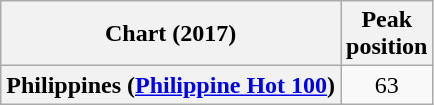<table class="wikitable sortable plainrowheaders" style="text-align:center">
<tr>
<th scope="col">Chart (2017)</th>
<th scope="col">Peak<br>position</th>
</tr>
<tr>
<th scope="row">Philippines (<a href='#'>Philippine Hot 100</a>)</th>
<td>63</td>
</tr>
</table>
